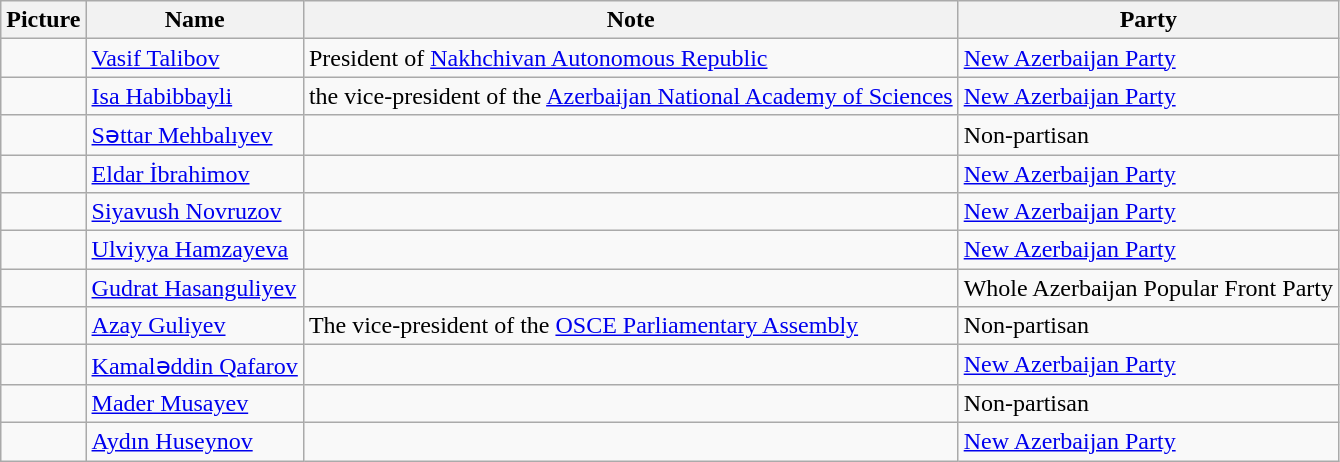<table class="wikitable">
<tr>
<th>Picture</th>
<th>Name</th>
<th>Note</th>
<th>Party</th>
</tr>
<tr>
<td></td>
<td><a href='#'>Vasif Talibov</a></td>
<td>President of <a href='#'>Nakhchivan Autonomous Republic</a></td>
<td><a href='#'>New Azerbaijan Party</a></td>
</tr>
<tr>
<td></td>
<td><a href='#'>Isa Habibbayli</a></td>
<td>the vice-president of the <a href='#'>Azerbaijan National Academy of Sciences</a></td>
<td><a href='#'>New Azerbaijan Party</a></td>
</tr>
<tr>
<td></td>
<td><a href='#'>Səttar Mehbalıyev</a></td>
<td></td>
<td>Non-partisan</td>
</tr>
<tr>
<td></td>
<td><a href='#'>Eldar İbrahimov</a></td>
<td></td>
<td><a href='#'>New Azerbaijan Party</a></td>
</tr>
<tr>
<td></td>
<td><a href='#'>Siyavush Novruzov</a></td>
<td></td>
<td><a href='#'>New Azerbaijan Party</a></td>
</tr>
<tr>
<td></td>
<td><a href='#'>Ulviyya Hamzayeva</a></td>
<td></td>
<td><a href='#'>New Azerbaijan Party</a></td>
</tr>
<tr>
<td></td>
<td><a href='#'>Gudrat Hasanguliyev</a></td>
<td></td>
<td>Whole Azerbaijan Popular Front Party</td>
</tr>
<tr>
<td></td>
<td><a href='#'>Azay Guliyev</a></td>
<td>The vice-president of the <a href='#'>OSCE Parliamentary Assembly</a></td>
<td>Non-partisan</td>
</tr>
<tr>
<td></td>
<td><a href='#'>Kamaləddin Qafarov</a></td>
<td></td>
<td><a href='#'>New Azerbaijan Party</a></td>
</tr>
<tr>
<td></td>
<td><a href='#'>Mader Musayev</a></td>
<td></td>
<td>Non-partisan</td>
</tr>
<tr>
<td></td>
<td><a href='#'>Aydın Huseynov</a></td>
<td></td>
<td><a href='#'>New Azerbaijan Party</a></td>
</tr>
</table>
